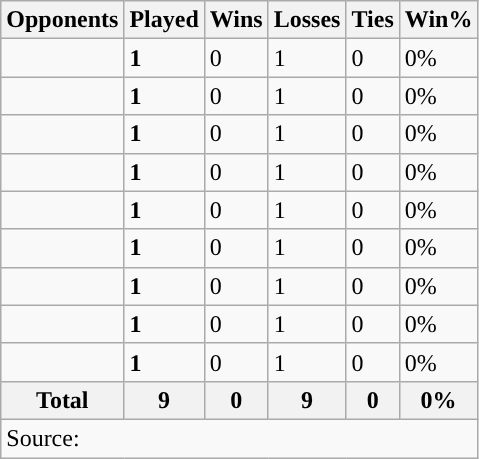<table class="wikitable sortable">
<tr>
<th>Opponents</th>
<th>Played</th>
<th>Wins</th>
<th>Losses</th>
<th>Ties</th>
<th>Win%</th>
</tr>
<tr>
<td align=left></td>
<td><strong>1</strong></td>
<td>0</td>
<td>1</td>
<td>0</td>
<td>0%</td>
</tr>
<tr>
<td align=left></td>
<td><strong>1</strong></td>
<td>0</td>
<td>1</td>
<td>0</td>
<td>0%</td>
</tr>
<tr>
<td align=left></td>
<td><strong>1</strong></td>
<td>0</td>
<td>1</td>
<td>0</td>
<td>0%</td>
</tr>
<tr>
<td align=left></td>
<td><strong>1</strong></td>
<td>0</td>
<td>1</td>
<td>0</td>
<td>0%</td>
</tr>
<tr>
<td align=left></td>
<td><strong>1</strong></td>
<td>0</td>
<td>1</td>
<td>0</td>
<td>0%</td>
</tr>
<tr>
<td align=left></td>
<td><strong>1</strong></td>
<td>0</td>
<td>1</td>
<td>0</td>
<td>0%</td>
</tr>
<tr>
<td align=left></td>
<td><strong>1</strong></td>
<td>0</td>
<td>1</td>
<td>0</td>
<td>0%</td>
</tr>
<tr>
<td align=left></td>
<td><strong>1</strong></td>
<td>0</td>
<td>1</td>
<td>0</td>
<td>0%</td>
</tr>
<tr>
<td align=left></td>
<td><strong>1</strong></td>
<td>0</td>
<td>1</td>
<td>0</td>
<td>0%</td>
</tr>
<tr>
<th>Total</th>
<th>9</th>
<th>0</th>
<th>9</th>
<th>0</th>
<th>0%</th>
</tr>
<tr>
<td colspan="6">Source: </td>
</tr>
</table>
